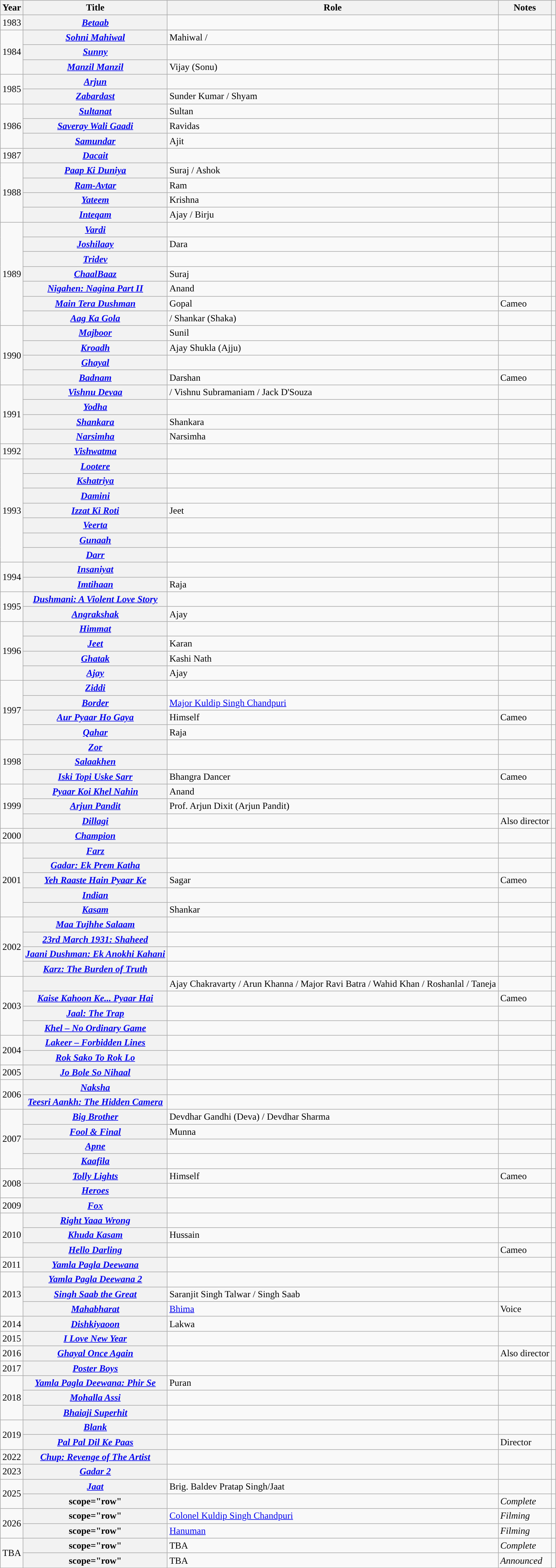<table class="wikitable sortable plainrowheaders">
<tr>
<th scope="col">Year</th>
<th Scope="col">Title</th>
<th Scope="col">Role</th>
<th Scope="col" class="unsortable">Notes</th>
<th Scope="col" class="unsortable"></th>
</tr>
<tr>
<td>1983</td>
<th scope="row"><em><a href='#'>Betaab</a></em></th>
<td></td>
<td></td>
<td style="text-align:center;"></td>
</tr>
<tr>
<td rowspan="3">1984</td>
<th scope="row"><em><a href='#'>Sohni Mahiwal</a></em></th>
<td>Mahiwal / </td>
<td></td>
<td style="text-align:center;"></td>
</tr>
<tr>
<th scope="row"><em><a href='#'>Sunny</a></em></th>
<td></td>
<td></td>
<td style="text-align:center;"></td>
</tr>
<tr>
<th scope="row"><em><a href='#'>Manzil Manzil</a></em></th>
<td>Vijay (Sonu)</td>
<td></td>
<td style="text-align:center;"></td>
</tr>
<tr>
<td rowspan="2">1985</td>
<th scope="row"><em><a href='#'>Arjun</a></em></th>
<td></td>
<td></td>
<td style="text-align:center;"></td>
</tr>
<tr>
<th scope="row"><em><a href='#'>Zabardast</a></em></th>
<td>Sunder Kumar / Shyam</td>
<td></td>
<td style="text-align:center;"></td>
</tr>
<tr>
<td rowspan="3">1986</td>
<th scope="row"><em><a href='#'>Sultanat</a></em></th>
<td>Sultan</td>
<td></td>
<td style="text-align:center;"></td>
</tr>
<tr>
<th scope="row"><em><a href='#'>Saveray Wali Gaadi</a></em></th>
<td>Ravidas</td>
<td></td>
<td style="text-align:center;"></td>
</tr>
<tr>
<th scope="row"><em><a href='#'>Samundar</a></em></th>
<td>Ajit</td>
<td></td>
<td style="text-align:center;"></td>
</tr>
<tr>
<td>1987</td>
<th scope="row"><em><a href='#'>Dacait</a></em></th>
<td></td>
<td></td>
<td style="text-align:center;"></td>
</tr>
<tr>
<td rowspan="4">1988</td>
<th scope="row"><em><a href='#'>Paap Ki Duniya</a></em></th>
<td>Suraj / Ashok</td>
<td></td>
<td style="text-align:center;"></td>
</tr>
<tr>
<th scope="row"><em><a href='#'>Ram-Avtar</a></em></th>
<td>Ram</td>
<td></td>
<td style="text-align:center;"></td>
</tr>
<tr>
<th scope="row"><em><a href='#'>Yateem</a></em></th>
<td>Krishna</td>
<td></td>
<td style="text-align:center;"></td>
</tr>
<tr>
<th scope="row"><em><a href='#'>Inteqam</a></em></th>
<td>Ajay / Birju</td>
<td></td>
<td style="text-align:center;"></td>
</tr>
<tr>
<td rowspan="7">1989</td>
<th scope="row"><em><a href='#'>Vardi</a></em></th>
<td></td>
<td></td>
<td style="text-align:center;"></td>
</tr>
<tr>
<th scope="row"><em><a href='#'>Joshilaay</a></em></th>
<td>Dara</td>
<td></td>
<td style="text-align:center;"></td>
</tr>
<tr>
<th scope="row"><em><a href='#'>Tridev</a></em></th>
<td></td>
<td></td>
<td style="text-align:center;"></td>
</tr>
<tr>
<th scope="row"><em><a href='#'>ChaalBaaz</a></em></th>
<td>Suraj</td>
<td></td>
<td style="text-align:center;"></td>
</tr>
<tr>
<th scope="row"><em><a href='#'>Nigahen: Nagina Part II</a></em></th>
<td>Anand</td>
<td></td>
<td style="text-align:center;"></td>
</tr>
<tr>
<th scope="row"><em><a href='#'>Main Tera Dushman</a></em></th>
<td>Gopal</td>
<td>Cameo</td>
<td style="text-align:center;"></td>
</tr>
<tr>
<th scope="row"><em><a href='#'>Aag Ka Gola</a></em></th>
<td> / Shankar (Shaka)</td>
<td></td>
<td style="text-align:center;"></td>
</tr>
<tr>
<td rowspan="4">1990</td>
<th scope="row"><em><a href='#'>Majboor</a> </em></th>
<td>Sunil</td>
<td></td>
<td style="text-align:center;"></td>
</tr>
<tr>
<th scope="row"><em><a href='#'>Kroadh</a></em></th>
<td>Ajay Shukla (Ajju)</td>
<td></td>
<td style="text-align:center;"></td>
</tr>
<tr>
<th scope="row"><em><a href='#'>Ghayal</a></em></th>
<td></td>
<td></td>
<td style="text-align:center;"></td>
</tr>
<tr>
<th scope="row"><em><a href='#'>Badnam</a></em></th>
<td>Darshan</td>
<td {{Ubl>Cameo</td>
<td style="text-align:center;"></td>
</tr>
<tr>
<td rowspan="4">1991</td>
<th scope="row"><em><a href='#'>Vishnu Devaa</a></em></th>
<td> / Vishnu Subramaniam / Jack D'Souza</td>
<td></td>
<td style="text-align:center;"></td>
</tr>
<tr>
<th scope="row"><em><a href='#'>Yodha</a></em></th>
<td></td>
<td></td>
<td style="text-align:center;"></td>
</tr>
<tr>
<th scope="row"><em><a href='#'>Shankara</a></em></th>
<td>Shankara</td>
<td></td>
<td style="text-align:center;"></td>
</tr>
<tr>
<th scope="row"><em><a href='#'>Narsimha</a></em></th>
<td>Narsimha</td>
<td></td>
<td style="text-align:center;"></td>
</tr>
<tr>
<td>1992</td>
<th scope="row"><em><a href='#'>Vishwatma</a></em></th>
<td></td>
<td></td>
<td style="text-align:center;"></td>
</tr>
<tr>
<td rowspan="7">1993</td>
<th scope="row"><em><a href='#'>Lootere</a></em></th>
<td></td>
<td></td>
<td style="text-align:center;"></td>
</tr>
<tr>
<th scope="row"><em><a href='#'>Kshatriya</a></em></th>
<td></td>
<td></td>
<td style="text-align:center;"></td>
</tr>
<tr>
<th scope="row"><em><a href='#'>Damini</a></em></th>
<td></td>
<td></td>
<td style="text-align:center;"></td>
</tr>
<tr>
<th scope="row"><em><a href='#'>Izzat Ki Roti</a></em></th>
<td>Jeet</td>
<td></td>
<td style="text-align:center;"></td>
</tr>
<tr>
<th scope="row"><em><a href='#'>Veerta</a></em></th>
<td></td>
<td></td>
<td style="text-align:center;"></td>
</tr>
<tr>
<th scope="row"><em><a href='#'>Gunaah</a></em></th>
<td></td>
<td></td>
<td style="text-align:center;"></td>
</tr>
<tr>
<th scope="row"><em><a href='#'>Darr</a></em></th>
<td></td>
<td></td>
<td style="text-align:center;"></td>
</tr>
<tr>
<td rowspan="2">1994</td>
<th scope="row"><em><a href='#'>Insaniyat</a></em></th>
<td></td>
<td></td>
<td style="text-align:center;"></td>
</tr>
<tr>
<th scope="row"><em><a href='#'>Imtihaan</a></em></th>
<td>Raja</td>
<td></td>
<td style="text-align:center;"></td>
</tr>
<tr>
<td rowspan="2">1995</td>
<th scope="row"><em><a href='#'>Dushmani: A Violent Love Story</a></em></th>
<td></td>
<td></td>
<td style="text-align:center;"></td>
</tr>
<tr>
<th scope="row"><em><a href='#'>Angrakshak</a></em></th>
<td>Ajay</td>
<td></td>
<td style="text-align:center;"></td>
</tr>
<tr>
<td rowspan="4">1996</td>
<th scope="row"><em><a href='#'>Himmat</a></em></th>
<td></td>
<td></td>
<td style="text-align:center;"></td>
</tr>
<tr>
<th scope="row"><em><a href='#'>Jeet</a></em></th>
<td>Karan</td>
<td></td>
<td style="text-align:center;"></td>
</tr>
<tr>
<th scope="row"><em><a href='#'>Ghatak</a></em></th>
<td>Kashi Nath</td>
<td></td>
<td style="text-align:center;"></td>
</tr>
<tr>
<th scope="row"><em><a href='#'>Ajay</a></em></th>
<td>Ajay</td>
<td></td>
<td style="text-align:center;"></td>
</tr>
<tr>
<td rowspan="4">1997</td>
<th scope="row"><em><a href='#'>Ziddi</a></em></th>
<td></td>
<td></td>
<td style="text-align:center;"></td>
</tr>
<tr>
<th scope="row"><em><a href='#'>Border</a></em></th>
<td><a href='#'>Major Kuldip Singh Chandpuri</a></td>
<td></td>
<td style="text-align:center;"></td>
</tr>
<tr>
<th scope="row"><em><a href='#'>Aur Pyaar Ho Gaya</a></em></th>
<td>Himself</td>
<td>Cameo</td>
<td style="text-align:center;"></td>
</tr>
<tr>
<th scope="row"><em><a href='#'>Qahar</a></em></th>
<td>Raja</td>
<td></td>
<td style="text-align:center;"></td>
</tr>
<tr>
<td rowspan="3">1998</td>
<th scope="row"><em><a href='#'>Zor</a></em></th>
<td></td>
<td></td>
<td style="text-align:center;"></td>
</tr>
<tr>
<th scope="row"><em><a href='#'>Salaakhen</a></em></th>
<td></td>
<td></td>
<td style="text-align:center;"></td>
</tr>
<tr>
<th scope="row"><em><a href='#'>Iski Topi Uske Sarr</a></em></th>
<td>Bhangra Dancer</td>
<td>Cameo</td>
<td style="text-align:center;"></td>
</tr>
<tr>
<td rowspan="3">1999</td>
<th scope="row"><em><a href='#'>Pyaar Koi Khel Nahin</a></em></th>
<td>Anand</td>
<td></td>
<td style="text-align:center;"></td>
</tr>
<tr>
<th scope="row"><em><a href='#'>Arjun Pandit</a></em></th>
<td>Prof. Arjun Dixit (Arjun Pandit)</td>
<td></td>
<td style="text-align:center;"></td>
</tr>
<tr>
<th scope="row"><em><a href='#'>Dillagi</a></em></th>
<td></td>
<td>Also director</td>
<td style="text-align:center;"></td>
</tr>
<tr>
<td>2000</td>
<th scope="row"><em><a href='#'>Champion</a></em></th>
<td></td>
<td></td>
<td style="text-align:center;"></td>
</tr>
<tr>
<td rowspan="5">2001</td>
<th scope="row"><em><a href='#'>Farz</a></em></th>
<td></td>
<td></td>
<td style="text-align:center;"></td>
</tr>
<tr>
<th scope="row"><em><a href='#'>Gadar: Ek Prem Katha</a></em></th>
<td></td>
<td></td>
<td></td>
</tr>
<tr>
<th scope="row"><em><a href='#'>Yeh Raaste Hain Pyaar Ke</a></em></th>
<td>Sagar</td>
<td>Cameo</td>
<td style="text-align:center;"></td>
</tr>
<tr>
<th scope="row"><em><a href='#'>Indian</a></em></th>
<td></td>
<td></td>
<td style="text-align:center;"></td>
</tr>
<tr>
<th scope="row"><em><a href='#'>Kasam</a></em></th>
<td>Shankar</td>
<td></td>
<td style="text-align:center;"></td>
</tr>
<tr>
<td rowspan="4">2002</td>
<th scope="row"><em><a href='#'>Maa Tujhhe Salaam</a></em></th>
<td></td>
<td></td>
<td style="text-align:center;"></td>
</tr>
<tr>
<th scope="row"><em><a href='#'>23rd March 1931: Shaheed</a></em></th>
<td></td>
<td></td>
<td style="text-align:center;"></td>
</tr>
<tr>
<th scope="row"><em><a href='#'>Jaani Dushman: Ek Anokhi Kahani</a></em></th>
<td></td>
<td></td>
<td style="text-align:center;"></td>
</tr>
<tr>
<th scope="row"><em><a href='#'>Karz: The Burden of Truth</a></em></th>
<td></td>
<td></td>
<td style="text-align:center;"></td>
</tr>
<tr>
<td rowspan="4">2003</td>
<th scope="row"></th>
<td>Ajay Chakravarty / Arun Khanna / Major Ravi Batra / Wahid Khan / Roshanlal / Taneja</td>
<td></td>
<td style="text-align:center;"></td>
</tr>
<tr>
<th scope="row"><em><a href='#'>Kaise Kahoon Ke... Pyaar Hai</a></em></th>
<td></td>
<td>Cameo</td>
<td style="text-align:center;"></td>
</tr>
<tr>
<th scope="row"><em><a href='#'>Jaal: The Trap</a></em></th>
<td></td>
<td></td>
<td style="text-align:center;"></td>
</tr>
<tr>
<th scope="row"><em><a href='#'>Khel – No Ordinary Game</a></em></th>
<td></td>
<td></td>
<td style="text-align:center;"></td>
</tr>
<tr>
<td rowspan="2">2004</td>
<th scope="row"><em><a href='#'>Lakeer – Forbidden Lines</a></em></th>
<td></td>
<td></td>
<td style="text-align:center;"></td>
</tr>
<tr>
<th scope="row"><em><a href='#'>Rok Sako To Rok Lo</a></em></th>
<td></td>
<td></td>
<td style="text-align:center;"></td>
</tr>
<tr>
<td>2005</td>
<th scope="row"><em><a href='#'>Jo Bole So Nihaal</a></em></th>
<td></td>
<td></td>
<td style="text-align:center;"></td>
</tr>
<tr>
<td rowspan="2">2006</td>
<th scope="row"><em><a href='#'>Naksha</a></em></th>
<td></td>
<td></td>
<td style="text-align:center;"></td>
</tr>
<tr>
<th scope="row"><em><a href='#'>Teesri Aankh: The Hidden Camera</a></em></th>
<td></td>
<td></td>
<td style="text-align:center;"></td>
</tr>
<tr>
<td rowspan="4">2007</td>
<th scope="row"><em><a href='#'>Big Brother</a></em></th>
<td>Devdhar Gandhi (Deva) / Devdhar Sharma</td>
<td></td>
<td style="text-align:center;"></td>
</tr>
<tr>
<th scope="row"><em><a href='#'>Fool & Final</a></em></th>
<td>Munna</td>
<td></td>
<td style="text-align:center;"></td>
</tr>
<tr>
<th scope="row"><em><a href='#'>Apne</a></em></th>
<td></td>
<td></td>
<td style="text-align:center;"></td>
</tr>
<tr>
<th scope="row"><em><a href='#'>Kaafila</a></em></th>
<td></td>
<td></td>
<td style="text-align:center;"></td>
</tr>
<tr>
<td rowspan="2">2008</td>
<th scope="row"><em><a href='#'>Tolly Lights</a></em></th>
<td>Himself</td>
<td>Cameo</td>
<td style="text-align:center;"></td>
</tr>
<tr>
<th scope="row"><em><a href='#'>Heroes</a></em></th>
<td></td>
<td></td>
<td style="text-align:center;"></td>
</tr>
<tr>
<td>2009</td>
<th scope="row"><em><a href='#'>Fox</a> </em></th>
<td></td>
<td></td>
<td style="text-align:center;"></td>
</tr>
<tr>
<td rowspan="3">2010</td>
<th scope="row"><em><a href='#'>Right Yaaa Wrong</a></em></th>
<td></td>
<td></td>
<td style="text-align:center;"></td>
</tr>
<tr>
<th scope="row"><em><a href='#'>Khuda Kasam</a></em></th>
<td>Hussain</td>
<td></td>
<td style="text-align:center;"></td>
</tr>
<tr>
<th scope="row"><em><a href='#'>Hello Darling</a></em></th>
<td></td>
<td>Cameo</td>
<td style="text-align:center;"></td>
</tr>
<tr>
<td>2011</td>
<th scope="row"><em><a href='#'>Yamla Pagla Deewana</a></em></th>
<td></td>
<td></td>
<td></td>
</tr>
<tr>
<td rowspan="3">2013</td>
<th scope="row"><em><a href='#'>Yamla Pagla Deewana 2</a></em></th>
<td></td>
<td></td>
<td style="text-align:center;"></td>
</tr>
<tr>
<th scope="row"><em><a href='#'>Singh Saab the Great</a></em></th>
<td>Saranjit Singh Talwar / Singh Saab</td>
<td></td>
<td style="text-align:center;"></td>
</tr>
<tr>
<th scope="row"><em><a href='#'>Mahabharat</a></em></th>
<td><a href='#'>Bhima</a></td>
<td>Voice</td>
<td style="text-align:center;"></td>
</tr>
<tr>
<td>2014</td>
<th scope="row"><em><a href='#'>Dishkiyaoon</a></em></th>
<td>Lakwa</td>
<td></td>
<td style="text-align:center;"></td>
</tr>
<tr>
<td>2015</td>
<th scope="row"><em><a href='#'>I Love New Year</a></em></th>
<td></td>
<td></td>
<td style="text-align:center;"></td>
</tr>
<tr>
<td>2016</td>
<th scope="row"><em><a href='#'>Ghayal Once Again</a></em></th>
<td></td>
<td>Also director</td>
<td style="text-align:center;"></td>
</tr>
<tr>
<td>2017</td>
<th scope="row"><em><a href='#'>Poster Boys</a></em></th>
<td></td>
<td></td>
<td style="text-align:center;"></td>
</tr>
<tr>
<td rowspan="3">2018</td>
<th scope="row"><em><a href='#'>Yamla Pagla Deewana: Phir Se</a></em></th>
<td>Puran</td>
<td></td>
<td style="text-align:center;"></td>
</tr>
<tr>
<th scope="row"><em><a href='#'>Mohalla Assi</a></em></th>
<td></td>
<td></td>
<td style="text-align:center;"></td>
</tr>
<tr>
<th scope="row"><em><a href='#'>Bhaiaji Superhit</a></em></th>
<td></td>
<td></td>
<td style="text-align:center;"></td>
</tr>
<tr>
<td rowspan=2>2019</td>
<th scope="row"><em><a href='#'>Blank</a></em></th>
<td></td>
<td></td>
<td style="text-align:center;"></td>
</tr>
<tr>
<th scope="row"><em><a href='#'>Pal Pal Dil Ke Paas</a></em></th>
<td></td>
<td>Director</td>
<td style="text-align:center;"></td>
</tr>
<tr>
<td>2022</td>
<th scope="row"><em><a href='#'>Chup: Revenge of The Artist</a></em></th>
<td></td>
<td></td>
<td style="text-align:center;"></td>
</tr>
<tr>
<td>2023</td>
<th scope="row"><em><a href='#'>Gadar 2</a></em></th>
<td></td>
<td></td>
<td style="text-align:center;"></td>
</tr>
<tr>
<td rowspan="2">2025</td>
<th scope="row"><em><a href='#'>Jaat</a></em></th>
<td>Brig. Baldev Pratap Singh/Jaat</td>
<td></td>
<td style="text-align:center;"></td>
</tr>
<tr>
<th>scope="row" </th>
<td></td>
<td><em>Complete</em></td>
<td style="text-align:center;"></td>
</tr>
<tr>
<td rowspan="2">2026</td>
<th>scope="row" </th>
<td><a href='#'>Colonel Kuldip Singh Chandpuri</a></td>
<td><em>Filming</em></td>
<td style="text-align:center;"></td>
</tr>
<tr>
<th>scope="row" </th>
<td><a href='#'>Hanuman</a></td>
<td><em>Filming</em></td>
<td style="text-align:center;"></td>
</tr>
<tr>
<td rowspan="2">TBA</td>
<th>scope="row" </th>
<td>TBA</td>
<td><em>Complete</em></td>
<td style="text-align:center;"></td>
</tr>
<tr>
<th>scope="row" </th>
<td>TBA</td>
<td><em>Announced</em></td>
<td style="text-align:center;"></td>
</tr>
<tr>
</tr>
</table>
